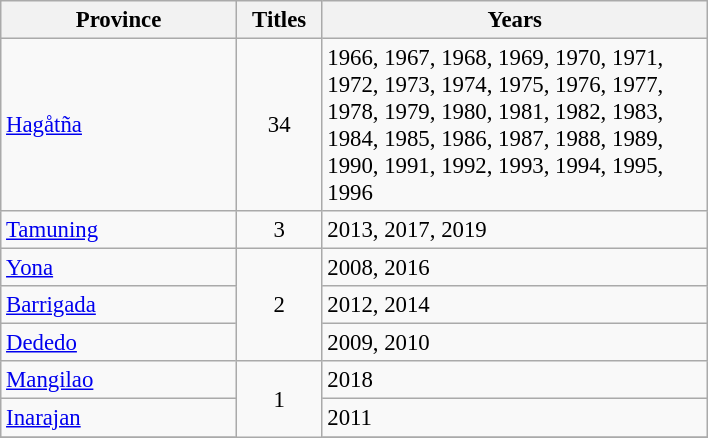<table class="wikitable " style="font-size: 95%;">
<tr>
<th width="150">Province</th>
<th width="50">Titles</th>
<th width="250">Years</th>
</tr>
<tr>
<td><a href='#'>Hagåtña</a></td>
<td rowspan="1" style="text-align: center">34</td>
<td>1966, 1967, 1968, 1969, 1970, 1971, 1972, 1973, 1974, 1975, 1976, 1977, 1978, 1979, 1980, 1981, 1982, 1983, 1984, 1985, 1986, 1987, 1988, 1989, 1990, 1991, 1992, 1993, 1994, 1995, 1996</td>
</tr>
<tr>
<td><a href='#'>Tamuning</a></td>
<td rowspan="1" style="text-align: center">3</td>
<td>2013, 2017, 2019</td>
</tr>
<tr>
<td><a href='#'>Yona</a></td>
<td rowspan="3" style="text-align: center">2</td>
<td>2008, 2016</td>
</tr>
<tr>
<td><a href='#'>Barrigada</a></td>
<td>2012, 2014</td>
</tr>
<tr>
<td><a href='#'>Dededo</a></td>
<td>2009, 2010</td>
</tr>
<tr>
<td><a href='#'>Mangilao</a></td>
<td rowspan="7" style="text-align: center">1</td>
<td>2018</td>
</tr>
<tr>
<td><a href='#'>Inarajan</a></td>
<td>2011</td>
</tr>
<tr>
</tr>
</table>
